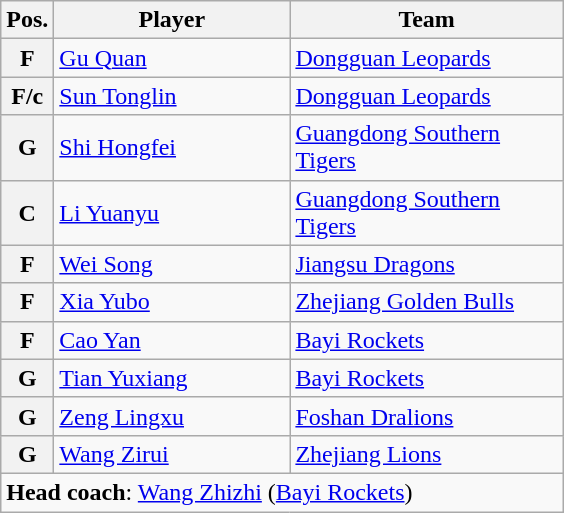<table class="wikitable">
<tr>
<th>Pos.</th>
<th width=150>Player</th>
<th width=175>Team</th>
</tr>
<tr>
<th>F</th>
<td> <a href='#'>Gu Quan</a></td>
<td><a href='#'>Dongguan Leopards</a></td>
</tr>
<tr>
<th>F/c</th>
<td> <a href='#'>Sun Tonglin</a></td>
<td><a href='#'>Dongguan Leopards</a></td>
</tr>
<tr>
<th>G</th>
<td> <a href='#'>Shi Hongfei</a></td>
<td><a href='#'>Guangdong Southern Tigers</a></td>
</tr>
<tr>
<th>C</th>
<td> <a href='#'>Li Yuanyu</a></td>
<td><a href='#'>Guangdong Southern Tigers</a></td>
</tr>
<tr>
<th>F</th>
<td> <a href='#'>Wei Song</a></td>
<td><a href='#'>Jiangsu Dragons</a></td>
</tr>
<tr>
<th>F</th>
<td> <a href='#'>Xia Yubo</a></td>
<td><a href='#'>Zhejiang Golden Bulls</a></td>
</tr>
<tr>
<th>F</th>
<td> <a href='#'>Cao Yan</a></td>
<td><a href='#'>Bayi Rockets</a></td>
</tr>
<tr>
<th>G</th>
<td> <a href='#'>Tian Yuxiang</a></td>
<td><a href='#'>Bayi Rockets</a></td>
</tr>
<tr>
<th>G</th>
<td> <a href='#'>Zeng Lingxu</a></td>
<td><a href='#'>Foshan Dralions</a></td>
</tr>
<tr>
<th>G</th>
<td> <a href='#'>Wang Zirui</a></td>
<td><a href='#'>Zhejiang Lions</a></td>
</tr>
<tr>
<td colspan="5"><strong>Head coach</strong>:  <a href='#'>Wang Zhizhi</a> (<a href='#'>Bayi Rockets</a>)</td>
</tr>
</table>
